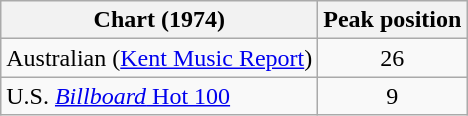<table class="wikitable sortable">
<tr>
<th>Chart (1974)</th>
<th>Peak position</th>
</tr>
<tr>
<td>Australian (<a href='#'>Kent Music Report</a>)</td>
<td align="center">26</td>
</tr>
<tr>
<td>U.S. <a href='#'><em>Billboard</em> Hot 100</a></td>
<td align="center">9</td>
</tr>
</table>
